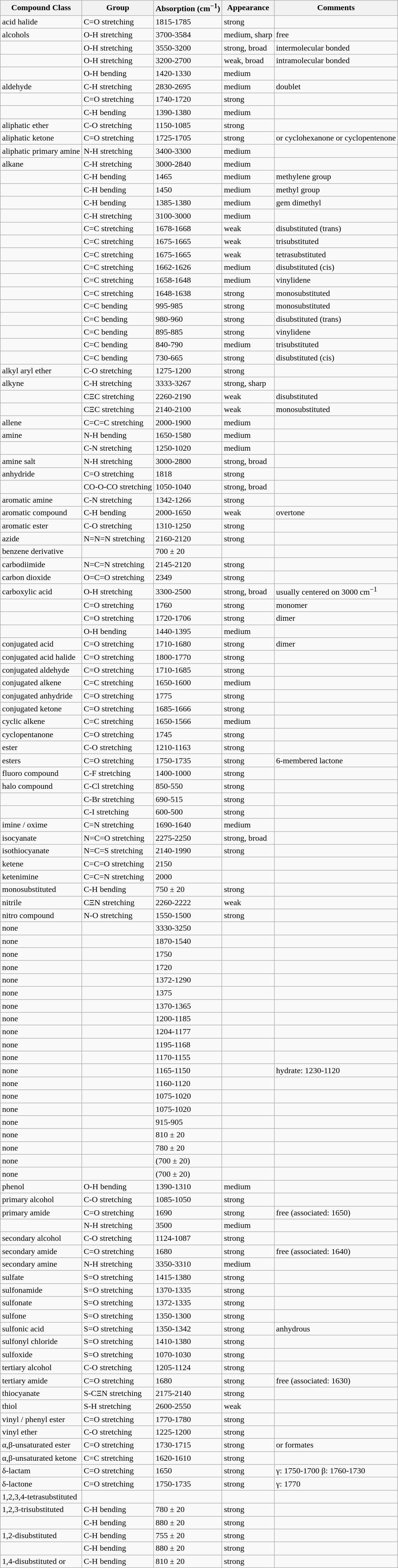<table class="wikitable">
<tr>
<th>Compound Class</th>
<th>Group</th>
<th>Absorption (cm<sup>−1</sup>)</th>
<th>Appearance</th>
<th>Comments</th>
</tr>
<tr>
<td>acid halide</td>
<td>C=O stretching</td>
<td>1815-1785</td>
<td>strong</td>
<td></td>
</tr>
<tr>
<td>alcohols</td>
<td>O-H stretching</td>
<td>3700-3584</td>
<td>medium, sharp</td>
<td>free</td>
</tr>
<tr>
<td></td>
<td>O-H stretching</td>
<td>3550-3200</td>
<td>strong, broad</td>
<td>intermolecular bonded</td>
</tr>
<tr>
<td></td>
<td>O-H stretching</td>
<td>3200-2700</td>
<td>weak, broad</td>
<td>intramolecular bonded</td>
</tr>
<tr>
<td></td>
<td>O-H bending</td>
<td>1420-1330</td>
<td>medium</td>
<td></td>
</tr>
<tr>
<td>aldehyde</td>
<td>C-H stretching</td>
<td>2830-2695</td>
<td>medium</td>
<td>doublet</td>
</tr>
<tr>
<td></td>
<td>C=O stretching</td>
<td>1740-1720</td>
<td>strong</td>
<td></td>
</tr>
<tr>
<td></td>
<td>C-H bending</td>
<td>1390-1380</td>
<td>medium</td>
<td></td>
</tr>
<tr>
<td>aliphatic ether</td>
<td>C-O stretching</td>
<td>1150-1085</td>
<td>strong</td>
<td></td>
</tr>
<tr>
<td>aliphatic ketone</td>
<td>C=O stretching</td>
<td>1725-1705</td>
<td>strong</td>
<td>or cyclohexanone or cyclopentenone</td>
</tr>
<tr>
<td>aliphatic primary amine</td>
<td>N-H stretching</td>
<td>3400-3300</td>
<td>medium</td>
<td></td>
</tr>
<tr>
<td>alkane</td>
<td>C-H stretching</td>
<td>3000-2840</td>
<td>medium</td>
<td></td>
</tr>
<tr>
<td></td>
<td>C-H bending</td>
<td>1465</td>
<td>medium</td>
<td>methylene group</td>
</tr>
<tr>
<td></td>
<td>C-H bending</td>
<td>1450</td>
<td>medium</td>
<td>methyl group</td>
</tr>
<tr>
<td></td>
<td>C-H bending</td>
<td>1385-1380</td>
<td>medium</td>
<td>gem dimethyl</td>
</tr>
<tr>
<td></td>
<td>C-H stretching</td>
<td>3100-3000</td>
<td>medium</td>
<td></td>
</tr>
<tr>
<td></td>
<td>C=C stretching</td>
<td>1678-1668</td>
<td>weak</td>
<td>disubstituted (trans)</td>
</tr>
<tr>
<td></td>
<td>C=C stretching</td>
<td>1675-1665</td>
<td>weak</td>
<td>trisubstituted</td>
</tr>
<tr>
<td></td>
<td>C=C stretching</td>
<td>1675-1665</td>
<td>weak</td>
<td>tetrasubstituted</td>
</tr>
<tr>
<td></td>
<td>C=C stretching</td>
<td>1662-1626</td>
<td>medium</td>
<td>disubstituted (cis)</td>
</tr>
<tr>
<td></td>
<td>C=C stretching</td>
<td>1658-1648</td>
<td>medium</td>
<td>vinylidene</td>
</tr>
<tr>
<td></td>
<td>C=C stretching</td>
<td>1648-1638</td>
<td>strong</td>
<td>monosubstituted</td>
</tr>
<tr>
<td></td>
<td>C=C bending</td>
<td>995-985</td>
<td>strong</td>
<td>monosubstituted</td>
</tr>
<tr>
<td></td>
<td>C=C bending</td>
<td>980-960</td>
<td>strong</td>
<td>disubstituted (trans)</td>
</tr>
<tr>
<td></td>
<td>C=C bending</td>
<td>895-885</td>
<td>strong</td>
<td>vinylidene</td>
</tr>
<tr>
<td></td>
<td>C=C bending</td>
<td>840-790</td>
<td>medium</td>
<td>trisubstituted</td>
</tr>
<tr>
<td></td>
<td>C=C bending</td>
<td>730-665</td>
<td>strong</td>
<td>disubstituted (cis)</td>
</tr>
<tr>
<td>alkyl aryl ether</td>
<td>C-O stretching</td>
<td>1275-1200</td>
<td>strong</td>
<td></td>
</tr>
<tr>
<td>alkyne</td>
<td>C-H stretching</td>
<td>3333-3267</td>
<td>strong, sharp</td>
<td></td>
</tr>
<tr>
<td></td>
<td>CΞC stretching</td>
<td>2260-2190</td>
<td>weak</td>
<td>disubstituted</td>
</tr>
<tr>
<td></td>
<td>CΞC stretching</td>
<td>2140-2100</td>
<td>weak</td>
<td>monosubstituted</td>
</tr>
<tr>
<td>allene</td>
<td>C=C=C stretching</td>
<td>2000-1900</td>
<td>medium</td>
<td></td>
</tr>
<tr>
<td>amine</td>
<td>N-H bending</td>
<td>1650-1580</td>
<td>medium</td>
<td></td>
</tr>
<tr>
<td></td>
<td>C-N stretching</td>
<td>1250-1020</td>
<td>medium</td>
<td></td>
</tr>
<tr>
<td>amine salt</td>
<td>N-H stretching</td>
<td>3000-2800</td>
<td>strong, broad</td>
<td></td>
</tr>
<tr>
<td>anhydride</td>
<td>C=O stretching</td>
<td>1818</td>
<td>strong</td>
<td></td>
</tr>
<tr>
<td></td>
<td>CO-O-CO stretching</td>
<td>1050-1040</td>
<td>strong, broad</td>
<td></td>
</tr>
<tr>
<td>aromatic amine</td>
<td>C-N stretching</td>
<td>1342-1266</td>
<td>strong</td>
<td></td>
</tr>
<tr>
<td>aromatic compound</td>
<td>C-H bending</td>
<td>2000-1650</td>
<td>weak</td>
<td>overtone</td>
</tr>
<tr>
<td>aromatic ester</td>
<td>C-O stretching</td>
<td>1310-1250</td>
<td>strong</td>
<td></td>
</tr>
<tr>
<td>azide</td>
<td>N=N=N stretching</td>
<td>2160-2120</td>
<td>strong</td>
<td></td>
</tr>
<tr>
<td>benzene derivative</td>
<td></td>
<td>700 ± 20</td>
<td></td>
<td></td>
</tr>
<tr>
<td>carbodiimide</td>
<td>N=C=N stretching</td>
<td>2145-2120</td>
<td>strong</td>
<td></td>
</tr>
<tr>
<td>carbon dioxide</td>
<td>O=C=O stretching</td>
<td>2349</td>
<td>strong</td>
<td></td>
</tr>
<tr>
<td>carboxylic acid</td>
<td>O-H stretching</td>
<td>3300-2500</td>
<td>strong, broad</td>
<td>usually centered on 3000 cm<sup>−1</sup></td>
</tr>
<tr>
<td></td>
<td>C=O stretching</td>
<td>1760</td>
<td>strong</td>
<td>monomer</td>
</tr>
<tr>
<td></td>
<td>C=O stretching</td>
<td>1720-1706</td>
<td>strong</td>
<td>dimer</td>
</tr>
<tr>
<td></td>
<td>O-H bending</td>
<td>1440-1395</td>
<td>medium</td>
<td></td>
</tr>
<tr>
<td>conjugated acid</td>
<td>C=O stretching</td>
<td>1710-1680</td>
<td>strong</td>
<td>dimer</td>
</tr>
<tr>
<td>conjugated acid halide</td>
<td>C=O stretching</td>
<td>1800-1770</td>
<td>strong</td>
<td></td>
</tr>
<tr>
<td>conjugated aldehyde</td>
<td>C=O stretching</td>
<td>1710-1685</td>
<td>strong</td>
<td></td>
</tr>
<tr>
<td>conjugated alkene</td>
<td>C=C stretching</td>
<td>1650-1600</td>
<td>medium</td>
<td></td>
</tr>
<tr>
<td>conjugated anhydride</td>
<td>C=O stretching</td>
<td>1775</td>
<td>strong</td>
<td></td>
</tr>
<tr>
<td>conjugated ketone</td>
<td>C=O stretching</td>
<td>1685-1666</td>
<td>strong</td>
<td></td>
</tr>
<tr>
<td>cyclic alkene</td>
<td>C=C stretching</td>
<td>1650-1566</td>
<td>medium</td>
<td></td>
</tr>
<tr>
<td>cyclopentanone</td>
<td>C=O stretching</td>
<td>1745</td>
<td>strong</td>
<td></td>
</tr>
<tr>
<td>ester</td>
<td>C-O stretching</td>
<td>1210-1163</td>
<td>strong</td>
<td></td>
</tr>
<tr>
<td>esters</td>
<td>C=O stretching</td>
<td>1750-1735</td>
<td>strong</td>
<td>6-membered lactone</td>
</tr>
<tr>
<td>fluoro compound</td>
<td>C-F stretching</td>
<td>1400-1000</td>
<td>strong</td>
<td></td>
</tr>
<tr>
<td>halo compound</td>
<td>C-Cl stretching</td>
<td>850-550</td>
<td>strong</td>
<td></td>
</tr>
<tr>
<td></td>
<td>C-Br stretching</td>
<td>690-515</td>
<td>strong</td>
<td></td>
</tr>
<tr>
<td></td>
<td>C-I stretching</td>
<td>600-500</td>
<td>strong</td>
<td></td>
</tr>
<tr>
<td>imine / oxime</td>
<td>C=N stretching</td>
<td>1690-1640</td>
<td>medium</td>
<td></td>
</tr>
<tr>
<td>isocyanate</td>
<td>N=C=O stretching</td>
<td>2275-2250</td>
<td>strong, broad</td>
<td></td>
</tr>
<tr>
<td>isothiocyanate</td>
<td>N=C=S stretching</td>
<td>2140-1990</td>
<td>strong</td>
<td></td>
</tr>
<tr>
<td>ketene</td>
<td>C=C=O stretching</td>
<td>2150</td>
<td></td>
<td></td>
</tr>
<tr>
<td>ketenimine</td>
<td>C=C=N stretching</td>
<td>2000</td>
<td></td>
<td></td>
</tr>
<tr>
<td>monosubstituted</td>
<td>C-H bending</td>
<td>750 ± 20</td>
<td>strong</td>
<td></td>
</tr>
<tr>
<td>nitrile</td>
<td>CΞN stretching</td>
<td>2260-2222</td>
<td>weak</td>
<td></td>
</tr>
<tr>
<td>nitro compound</td>
<td>N-O stretching</td>
<td>1550-1500</td>
<td>strong</td>
<td></td>
</tr>
<tr>
<td>none</td>
<td></td>
<td>3330-3250</td>
<td></td>
<td></td>
</tr>
<tr>
<td>none</td>
<td></td>
<td>1870-1540</td>
<td></td>
<td></td>
</tr>
<tr>
<td>none</td>
<td></td>
<td>1750</td>
<td></td>
<td></td>
</tr>
<tr>
<td>none</td>
<td></td>
<td>1720</td>
<td></td>
<td></td>
</tr>
<tr>
<td>none</td>
<td></td>
<td>1372-1290</td>
<td></td>
<td></td>
</tr>
<tr>
<td>none</td>
<td></td>
<td>1375</td>
<td></td>
<td></td>
</tr>
<tr>
<td>none</td>
<td></td>
<td>1370-1365</td>
<td></td>
<td></td>
</tr>
<tr>
<td>none</td>
<td></td>
<td>1200-1185</td>
<td></td>
<td></td>
</tr>
<tr>
<td>none</td>
<td></td>
<td>1204-1177</td>
<td></td>
<td></td>
</tr>
<tr>
<td>none</td>
<td></td>
<td>1195-1168</td>
<td></td>
<td></td>
</tr>
<tr>
<td>none</td>
<td></td>
<td>1170-1155</td>
<td></td>
<td></td>
</tr>
<tr>
<td>none</td>
<td></td>
<td>1165-1150</td>
<td></td>
<td>hydrate: 1230-1120</td>
</tr>
<tr>
<td>none</td>
<td></td>
<td>1160-1120</td>
<td></td>
<td></td>
</tr>
<tr>
<td>none</td>
<td></td>
<td>1075-1020</td>
<td></td>
<td></td>
</tr>
<tr>
<td>none</td>
<td></td>
<td>1075-1020</td>
<td></td>
<td></td>
</tr>
<tr>
<td>none</td>
<td></td>
<td>915-905</td>
<td></td>
<td></td>
</tr>
<tr>
<td>none</td>
<td></td>
<td>810 ± 20</td>
<td></td>
<td></td>
</tr>
<tr>
<td>none</td>
<td></td>
<td>780 ± 20</td>
<td></td>
<td></td>
</tr>
<tr>
<td>none</td>
<td></td>
<td>(700 ± 20)</td>
<td></td>
<td></td>
</tr>
<tr>
<td>none</td>
<td></td>
<td>(700 ± 20)</td>
<td></td>
<td></td>
</tr>
<tr>
<td>phenol</td>
<td>O-H bending</td>
<td>1390-1310</td>
<td>medium</td>
<td></td>
</tr>
<tr>
<td>primary alcohol</td>
<td>C-O stretching</td>
<td>1085-1050</td>
<td>strong</td>
<td></td>
</tr>
<tr>
<td>primary amide</td>
<td>C=O stretching</td>
<td>1690</td>
<td>strong</td>
<td>free (associated: 1650)</td>
</tr>
<tr>
<td></td>
<td>N-H stretching</td>
<td>3500</td>
<td>medium</td>
<td></td>
</tr>
<tr>
<td>secondary alcohol</td>
<td>C-O stretching</td>
<td>1124-1087</td>
<td>strong</td>
<td></td>
</tr>
<tr>
<td>secondary amide</td>
<td>C=O stretching</td>
<td>1680</td>
<td>strong</td>
<td>free (associated: 1640)</td>
</tr>
<tr>
<td>secondary amine</td>
<td>N-H stretching</td>
<td>3350-3310</td>
<td>medium</td>
<td></td>
</tr>
<tr>
<td>sulfate</td>
<td>S=O stretching</td>
<td>1415-1380</td>
<td>strong</td>
<td></td>
</tr>
<tr>
<td>sulfonamide</td>
<td>S=O stretching</td>
<td>1370-1335</td>
<td>strong</td>
<td></td>
</tr>
<tr>
<td>sulfonate</td>
<td>S=O stretching</td>
<td>1372-1335</td>
<td>strong</td>
<td></td>
</tr>
<tr>
<td>sulfone</td>
<td>S=O stretching</td>
<td>1350-1300</td>
<td>strong</td>
<td></td>
</tr>
<tr>
<td>sulfonic acid</td>
<td>S=O stretching</td>
<td>1350-1342</td>
<td>strong</td>
<td>anhydrous</td>
</tr>
<tr>
<td>sulfonyl chloride</td>
<td>S=O stretching</td>
<td>1410-1380</td>
<td>strong</td>
<td></td>
</tr>
<tr>
<td>sulfoxide</td>
<td>S=O stretching</td>
<td>1070-1030</td>
<td>strong</td>
<td></td>
</tr>
<tr>
<td>tertiary alcohol</td>
<td>C-O stretching</td>
<td>1205-1124</td>
<td>strong</td>
<td></td>
</tr>
<tr>
<td>tertiary amide</td>
<td>C=O stretching</td>
<td>1680</td>
<td>strong</td>
<td>free (associated: 1630)</td>
</tr>
<tr>
<td>thiocyanate</td>
<td>S-CΞN stretching</td>
<td>2175-2140</td>
<td>strong</td>
<td></td>
</tr>
<tr>
<td>thiol</td>
<td>S-H stretching</td>
<td>2600-2550</td>
<td>weak</td>
<td></td>
</tr>
<tr>
<td>vinyl / phenyl ester</td>
<td>C=O stretching</td>
<td>1770-1780</td>
<td>strong</td>
<td></td>
</tr>
<tr>
<td>vinyl ether</td>
<td>C-O stretching</td>
<td>1225-1200</td>
<td>strong</td>
<td></td>
</tr>
<tr>
<td>α,β-unsaturated ester</td>
<td>C=O stretching</td>
<td>1730-1715</td>
<td>strong</td>
<td>or formates</td>
</tr>
<tr>
<td>α,β-unsaturated ketone</td>
<td>C=C stretching</td>
<td>1620-1610</td>
<td>strong</td>
<td></td>
</tr>
<tr>
<td>δ-lactam</td>
<td>C=O stretching</td>
<td>1650</td>
<td>strong</td>
<td>γ: 1750-1700 β: 1760-1730</td>
</tr>
<tr>
<td>δ-lactone</td>
<td>C=O stretching</td>
<td>1750-1735</td>
<td>strong</td>
<td>γ: 1770</td>
</tr>
<tr>
<td>1,2,3,4-tetrasubstituted</td>
<td></td>
<td></td>
<td></td>
<td></td>
</tr>
<tr>
<td>1,2,3-trisubstituted</td>
<td>C-H bending</td>
<td>780 ± 20</td>
<td>strong</td>
<td></td>
</tr>
<tr>
<td></td>
<td>C-H bending</td>
<td>880 ± 20</td>
<td>strong</td>
<td></td>
</tr>
<tr>
<td>1,2-disubstituted</td>
<td>C-H bending</td>
<td>755 ± 20</td>
<td>strong</td>
<td></td>
</tr>
<tr>
<td></td>
<td>C-H bending</td>
<td>880 ± 20</td>
<td>strong</td>
<td></td>
</tr>
<tr>
<td>1,4-disubstituted or</td>
<td>C-H bending</td>
<td>810 ± 20</td>
<td>strong</td>
<td></td>
</tr>
</table>
